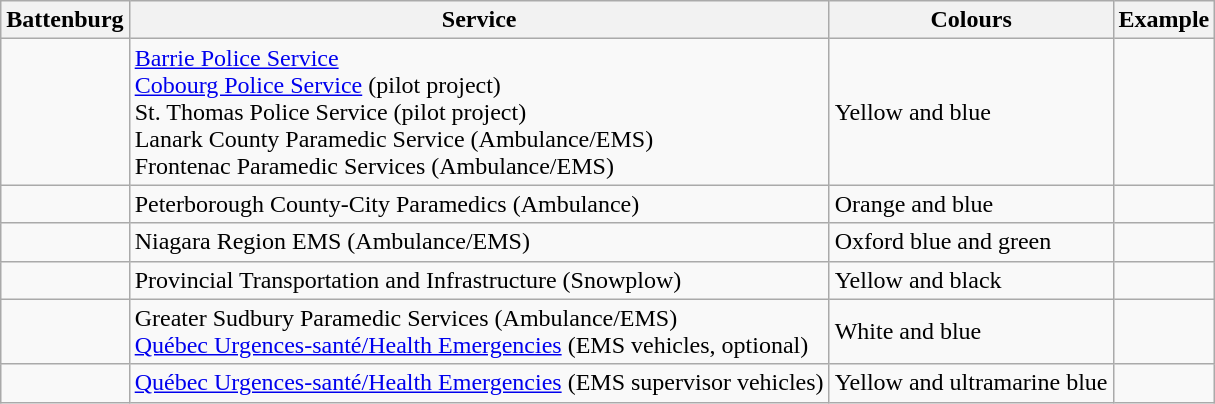<table class="wikitable">
<tr>
<th><strong>Battenburg</strong></th>
<th>Service</th>
<th>Colours</th>
<th>Example</th>
</tr>
<tr>
<td></td>
<td><a href='#'>Barrie Police Service</a><br><a href='#'>Cobourg Police Service</a> (pilot project)<br>St. Thomas Police Service (pilot project)<br>Lanark County Paramedic Service (Ambulance/EMS)<br>Frontenac Paramedic Services (Ambulance/EMS)</td>
<td>Yellow and blue</td>
<td></td>
</tr>
<tr>
<td></td>
<td>Peterborough County-City Paramedics (Ambulance)</td>
<td>Orange and blue</td>
<td></td>
</tr>
<tr>
<td></td>
<td>Niagara Region EMS (Ambulance/EMS)</td>
<td>Oxford blue and green</td>
<td></td>
</tr>
<tr>
<td></td>
<td>Provincial Transportation and Infrastructure (Snowplow)</td>
<td>Yellow and black</td>
<td></td>
</tr>
<tr>
<td></td>
<td>Greater Sudbury Paramedic Services (Ambulance/EMS)<br><a href='#'>Québec Urgences-santé/Health Emergencies</a> (EMS vehicles, optional)</td>
<td>White and blue</td>
<td></td>
</tr>
<tr>
<td></td>
<td><a href='#'>Québec Urgences-santé/Health Emergencies</a> (EMS supervisor vehicles)</td>
<td>Yellow and ultramarine blue</td>
<td></td>
</tr>
</table>
